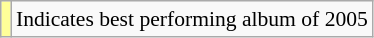<table class="wikitable" style="font-size:90%;">
<tr>
<td style="background:#ff9;"></td>
<td>Indicates best performing album of 2005</td>
</tr>
</table>
